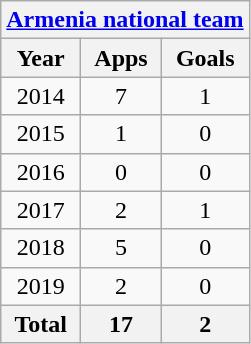<table class="wikitable" style="text-align:center">
<tr>
<th colspan=3><a href='#'>Armenia national team</a></th>
</tr>
<tr>
<th>Year</th>
<th>Apps</th>
<th>Goals</th>
</tr>
<tr>
<td>2014</td>
<td>7</td>
<td>1</td>
</tr>
<tr>
<td>2015</td>
<td>1</td>
<td>0</td>
</tr>
<tr>
<td>2016</td>
<td>0</td>
<td>0</td>
</tr>
<tr>
<td>2017</td>
<td>2</td>
<td>1</td>
</tr>
<tr>
<td>2018</td>
<td>5</td>
<td>0</td>
</tr>
<tr>
<td>2019</td>
<td>2</td>
<td>0</td>
</tr>
<tr>
<th>Total</th>
<th>17</th>
<th>2</th>
</tr>
</table>
